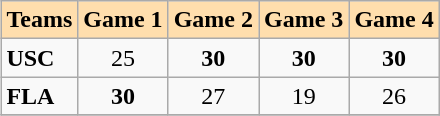<table class="wikitable" align=right>
<tr bgcolor=#ffdead align=center>
<td colspan=1><strong>Teams</strong></td>
<td colspan=1><strong>Game 1</strong></td>
<td colspan=1><strong>Game 2</strong></td>
<td colspan=1><strong>Game 3</strong></td>
<td colspan=1><strong>Game 4</strong></td>
</tr>
<tr>
<td><strong>USC</strong></td>
<td align=center>25</td>
<td align=center><strong>30</strong></td>
<td align=center><strong>30</strong></td>
<td align=center><strong>30</strong></td>
</tr>
<tr>
<td><strong>FLA</strong></td>
<td align=center><strong>30</strong></td>
<td align=center>27</td>
<td align=center>19</td>
<td align=center>26</td>
</tr>
<tr>
</tr>
</table>
